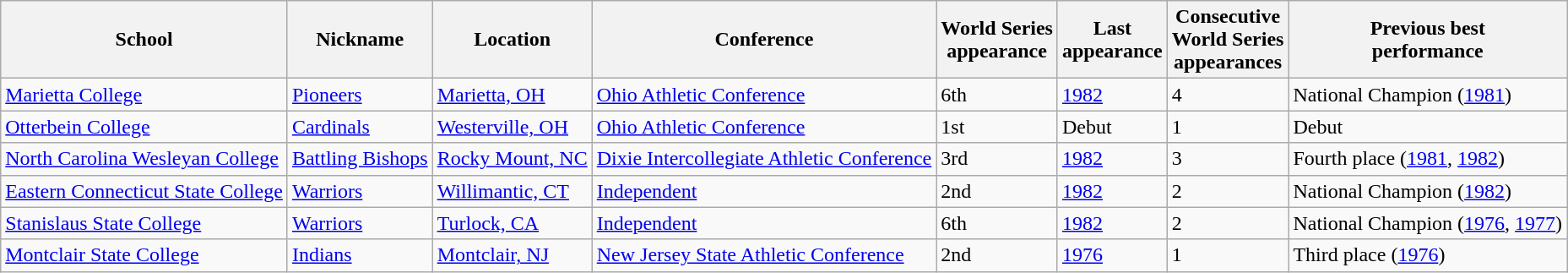<table class="wikitable sortable">
<tr>
<th>School</th>
<th>Nickname</th>
<th>Location</th>
<th>Conference</th>
<th data-sort-type="number">World Series<br>appearance</th>
<th data-sort-type="number">Last<br>appearance</th>
<th>Consecutive<br>World Series<br>appearances</th>
<th>Previous best<br>performance</th>
</tr>
<tr>
<td><a href='#'>Marietta College</a></td>
<td><a href='#'>Pioneers</a></td>
<td><a href='#'>Marietta, OH</a></td>
<td><a href='#'>Ohio Athletic Conference</a></td>
<td>6th</td>
<td><a href='#'>1982</a></td>
<td>4</td>
<td>National Champion (<a href='#'>1981</a>)</td>
</tr>
<tr>
<td><a href='#'>Otterbein College</a></td>
<td><a href='#'>Cardinals</a></td>
<td><a href='#'>Westerville, OH</a></td>
<td><a href='#'>Ohio Athletic Conference</a></td>
<td>1st</td>
<td>Debut</td>
<td>1</td>
<td>Debut</td>
</tr>
<tr>
<td><a href='#'>North Carolina Wesleyan College</a></td>
<td><a href='#'>Battling Bishops</a></td>
<td><a href='#'>Rocky Mount, NC</a></td>
<td><a href='#'>Dixie Intercollegiate Athletic Conference</a></td>
<td>3rd</td>
<td><a href='#'>1982</a></td>
<td>3</td>
<td>Fourth place (<a href='#'>1981</a>, <a href='#'>1982</a>)</td>
</tr>
<tr>
<td><a href='#'>Eastern Connecticut State College</a></td>
<td><a href='#'>Warriors</a></td>
<td><a href='#'>Willimantic, CT</a></td>
<td><a href='#'>Independent</a></td>
<td>2nd</td>
<td><a href='#'>1982</a></td>
<td>2</td>
<td>National Champion (<a href='#'>1982</a>)</td>
</tr>
<tr>
<td><a href='#'>Stanislaus State College</a></td>
<td><a href='#'>Warriors</a></td>
<td><a href='#'>Turlock, CA</a></td>
<td><a href='#'>Independent</a></td>
<td>6th</td>
<td><a href='#'>1982</a></td>
<td>2</td>
<td>National Champion (<a href='#'>1976</a>, <a href='#'>1977</a>)</td>
</tr>
<tr>
<td><a href='#'>Montclair State College</a></td>
<td><a href='#'>Indians</a></td>
<td><a href='#'>Montclair, NJ</a></td>
<td><a href='#'>New Jersey State Athletic Conference</a></td>
<td>2nd</td>
<td><a href='#'>1976</a></td>
<td>1</td>
<td>Third place (<a href='#'>1976</a>)</td>
</tr>
</table>
